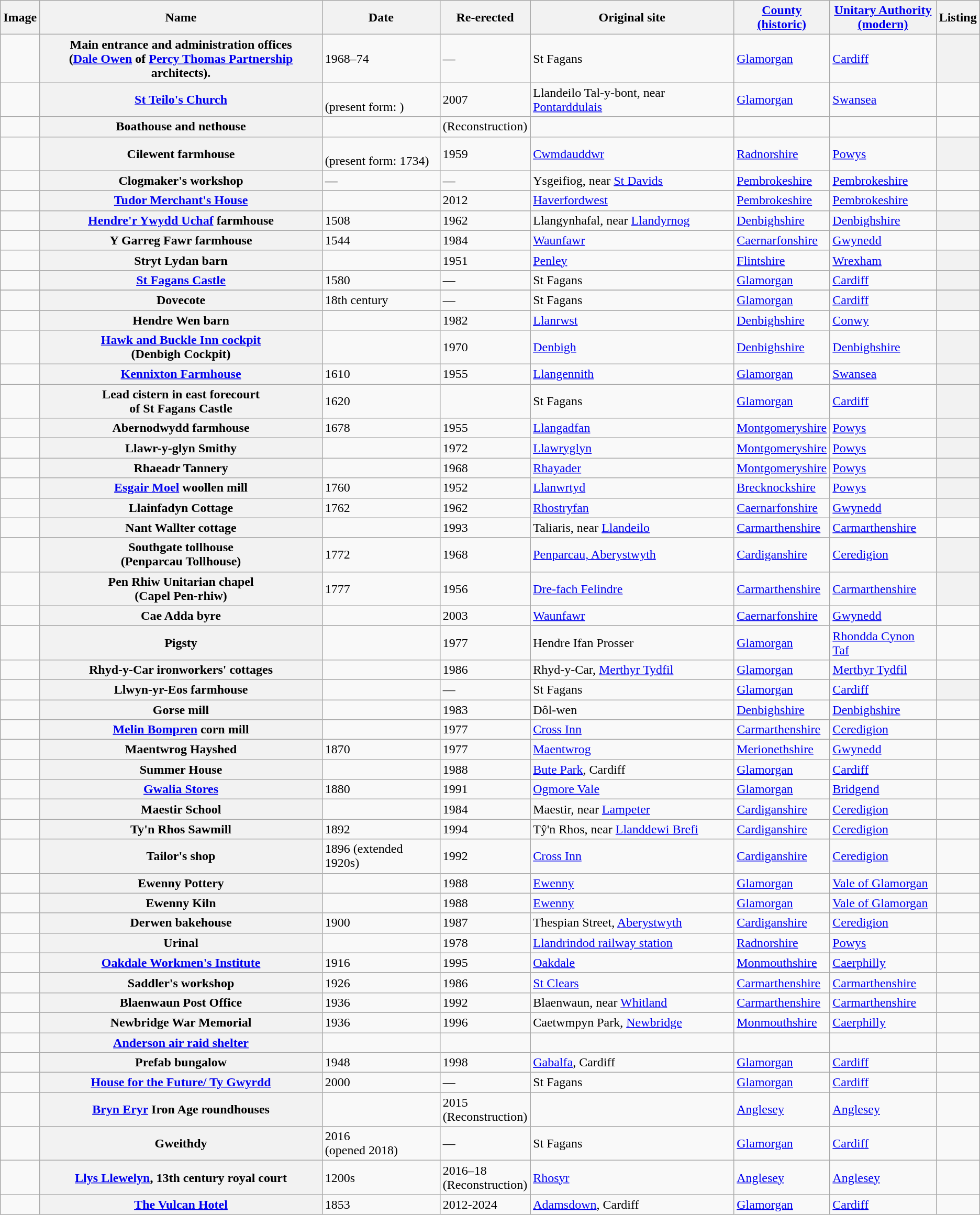<table class="wikitable sortable">
<tr>
<th class="unsortable">Image</th>
<th>Name</th>
<th>Date</th>
<th>Re-erected</th>
<th>Original site</th>
<th><a href='#'>County<br>(historic)</a></th>
<th><a href='#'>Unitary Authority<br>(modern)</a></th>
<th>Listing</th>
</tr>
<tr>
<td></td>
<th><strong>Main entrance and administration offices</strong><br>(<a href='#'>Dale Owen</a> of <a href='#'>Percy Thomas Partnership</a> architects).</th>
<td>1968–74</td>
<td>—</td>
<td>St Fagans</td>
<td><a href='#'>Glamorgan</a></td>
<td><a href='#'>Cardiff</a></td>
<th></th>
</tr>
<tr>
<td></td>
<th><a href='#'>St Teilo's Church</a></th>
<td><br>(present form: )</td>
<td>2007</td>
<td>Llandeilo Tal-y-bont, near <a href='#'>Pontarddulais</a></td>
<td><a href='#'>Glamorgan</a></td>
<td><a href='#'>Swansea</a></td>
<td></td>
</tr>
<tr>
<td></td>
<th>Boathouse and nethouse</th>
<td></td>
<td>(Reconstruction)</td>
<td></td>
<td></td>
<td></td>
<td></td>
</tr>
<tr>
<td></td>
<th>Cilewent farmhouse</th>
<td><br>(present form: 1734)</td>
<td>1959</td>
<td><a href='#'>Cwmdauddwr</a></td>
<td><a href='#'>Radnorshire</a></td>
<td><a href='#'>Powys</a></td>
<th></th>
</tr>
<tr>
<td></td>
<th>Clogmaker's workshop</th>
<td>—</td>
<td>—</td>
<td>Ysgeifiog, near <a href='#'>St Davids</a></td>
<td><a href='#'>Pembrokeshire</a></td>
<td><a href='#'>Pembrokeshire</a></td>
<td></td>
</tr>
<tr>
<td></td>
<th><a href='#'>Tudor Merchant's House</a></th>
<td></td>
<td>2012</td>
<td><a href='#'>Haverfordwest</a></td>
<td><a href='#'>Pembrokeshire</a></td>
<td><a href='#'>Pembrokeshire</a></td>
<td></td>
</tr>
<tr>
<td></td>
<th><a href='#'>Hendre'r Ywydd Uchaf</a> farmhouse</th>
<td>1508</td>
<td>1962</td>
<td>Llangynhafal, near <a href='#'>Llandyrnog</a></td>
<td><a href='#'>Denbighshire</a></td>
<td><a href='#'>Denbighshire</a></td>
<th></th>
</tr>
<tr>
<td></td>
<th>Y Garreg Fawr farmhouse</th>
<td>1544</td>
<td>1984</td>
<td><a href='#'>Waunfawr</a></td>
<td><a href='#'>Caernarfonshire</a></td>
<td><a href='#'>Gwynedd</a></td>
<td></td>
</tr>
<tr>
<td></td>
<th>Stryt Lydan barn</th>
<td></td>
<td>1951</td>
<td><a href='#'>Penley</a></td>
<td><a href='#'>Flintshire</a></td>
<td><a href='#'>Wrexham</a></td>
<th></th>
</tr>
<tr>
<td></td>
<th><a href='#'>St Fagans Castle</a></th>
<td>1580</td>
<td>—</td>
<td>St Fagans</td>
<td><a href='#'>Glamorgan</a></td>
<td><a href='#'>Cardiff</a></td>
<th></th>
</tr>
<tr>
</tr>
<tr>
<td></td>
<th>Dovecote</th>
<td>18th century</td>
<td>—</td>
<td>St Fagans</td>
<td><a href='#'>Glamorgan</a></td>
<td><a href='#'>Cardiff</a></td>
<th></th>
</tr>
<tr>
<td></td>
<th>Hendre Wen barn</th>
<td></td>
<td>1982</td>
<td><a href='#'>Llanrwst</a></td>
<td><a href='#'>Denbighshire</a></td>
<td><a href='#'>Conwy</a></td>
<td></td>
</tr>
<tr>
<td></td>
<th><a href='#'>Hawk and Buckle Inn cockpit</a><br>(Denbigh Cockpit)</th>
<td></td>
<td>1970</td>
<td><a href='#'>Denbigh</a></td>
<td><a href='#'>Denbighshire</a></td>
<td><a href='#'>Denbighshire</a></td>
<th></th>
</tr>
<tr>
<td></td>
<th><a href='#'>Kennixton Farmhouse</a></th>
<td>1610</td>
<td>1955</td>
<td><a href='#'>Llangennith</a></td>
<td><a href='#'>Glamorgan</a></td>
<td><a href='#'>Swansea</a></td>
<th></th>
</tr>
<tr>
<td></td>
<th>Lead cistern in east forecourt<br>of St Fagans Castle</th>
<td>1620</td>
<td></td>
<td>St Fagans</td>
<td><a href='#'>Glamorgan</a></td>
<td><a href='#'>Cardiff</a></td>
<th></th>
</tr>
<tr>
<td></td>
<th>Abernodwydd farmhouse</th>
<td>1678</td>
<td>1955</td>
<td><a href='#'>Llangadfan</a></td>
<td><a href='#'>Montgomeryshire</a></td>
<td><a href='#'>Powys</a></td>
<th></th>
</tr>
<tr>
<td></td>
<th>Llawr-y-glyn Smithy</th>
<td></td>
<td>1972</td>
<td><a href='#'>Llawryglyn</a></td>
<td><a href='#'>Montgomeryshire</a></td>
<td><a href='#'>Powys</a></td>
<th></th>
</tr>
<tr>
<td></td>
<th>Rhaeadr Tannery</th>
<td></td>
<td>1968</td>
<td><a href='#'>Rhayader</a></td>
<td><a href='#'>Montgomeryshire</a></td>
<td><a href='#'>Powys</a></td>
<th></th>
</tr>
<tr>
<td></td>
<th><a href='#'>Esgair Moel</a> woollen mill</th>
<td>1760</td>
<td>1952</td>
<td><a href='#'>Llanwrtyd</a></td>
<td><a href='#'>Brecknockshire</a></td>
<td><a href='#'>Powys</a></td>
<th></th>
</tr>
<tr>
<td></td>
<th>Llainfadyn Cottage</th>
<td>1762</td>
<td>1962</td>
<td><a href='#'>Rhostryfan</a></td>
<td><a href='#'>Caernarfonshire</a></td>
<td><a href='#'>Gwynedd</a></td>
<th></th>
</tr>
<tr>
<td></td>
<th>Nant Wallter cottage</th>
<td></td>
<td>1993</td>
<td>Taliaris, near <a href='#'>Llandeilo</a></td>
<td><a href='#'>Carmarthenshire</a></td>
<td><a href='#'>Carmarthenshire</a></td>
<td></td>
</tr>
<tr>
<td></td>
<th>Southgate tollhouse<br>(Penparcau Tollhouse)</th>
<td>1772</td>
<td>1968</td>
<td><a href='#'>Penparcau, Aberystwyth</a></td>
<td><a href='#'>Cardiganshire</a></td>
<td><a href='#'>Ceredigion</a></td>
<th></th>
</tr>
<tr>
<td></td>
<th>Pen Rhiw Unitarian chapel<br>(Capel Pen-rhiw)</th>
<td>1777</td>
<td>1956</td>
<td><a href='#'>Dre-fach Felindre</a></td>
<td><a href='#'>Carmarthenshire</a></td>
<td><a href='#'>Carmarthenshire</a></td>
<th></th>
</tr>
<tr>
<td></td>
<th>Cae Adda byre</th>
<td></td>
<td>2003</td>
<td><a href='#'>Waunfawr</a></td>
<td><a href='#'>Caernarfonshire</a></td>
<td><a href='#'>Gwynedd</a></td>
<td></td>
</tr>
<tr>
<td></td>
<th>Pigsty</th>
<td></td>
<td>1977</td>
<td>Hendre Ifan Prosser</td>
<td><a href='#'>Glamorgan</a></td>
<td><a href='#'>Rhondda Cynon Taf</a></td>
<td></td>
</tr>
<tr>
<td></td>
<th>Rhyd-y-Car ironworkers' cottages</th>
<td></td>
<td>1986</td>
<td>Rhyd-y-Car, <a href='#'>Merthyr Tydfil</a></td>
<td><a href='#'>Glamorgan</a></td>
<td><a href='#'>Merthyr Tydfil</a></td>
<td></td>
</tr>
<tr>
<td></td>
<th>Llwyn-yr-Eos farmhouse</th>
<td></td>
<td>—</td>
<td>St Fagans</td>
<td><a href='#'>Glamorgan</a></td>
<td><a href='#'>Cardiff</a></td>
<th></th>
</tr>
<tr>
<td></td>
<th>Gorse mill</th>
<td></td>
<td>1983</td>
<td>Dôl-wen</td>
<td><a href='#'>Denbighshire</a></td>
<td><a href='#'>Denbighshire</a></td>
<td></td>
</tr>
<tr>
<td></td>
<th><a href='#'>Melin Bompren</a> corn mill</th>
<td></td>
<td>1977</td>
<td><a href='#'>Cross Inn</a></td>
<td><a href='#'>Carmarthenshire</a></td>
<td><a href='#'>Ceredigion</a></td>
<td></td>
</tr>
<tr>
<td></td>
<th>Maentwrog Hayshed</th>
<td>1870</td>
<td>1977</td>
<td><a href='#'>Maentwrog</a></td>
<td><a href='#'>Merionethshire</a></td>
<td><a href='#'>Gwynedd</a></td>
<td></td>
</tr>
<tr>
<td></td>
<th>Summer House</th>
<td></td>
<td>1988</td>
<td><a href='#'>Bute Park</a>, Cardiff</td>
<td><a href='#'>Glamorgan</a></td>
<td><a href='#'>Cardiff</a></td>
<td></td>
</tr>
<tr>
<td></td>
<th><a href='#'>Gwalia Stores</a></th>
<td>1880</td>
<td>1991</td>
<td><a href='#'>Ogmore Vale</a></td>
<td><a href='#'>Glamorgan</a></td>
<td><a href='#'>Bridgend</a></td>
<td></td>
</tr>
<tr>
<td></td>
<th>Maestir School</th>
<td></td>
<td>1984</td>
<td>Maestir, near <a href='#'>Lampeter</a></td>
<td><a href='#'>Cardiganshire</a></td>
<td><a href='#'>Ceredigion</a></td>
<td></td>
</tr>
<tr>
<td></td>
<th>Ty'n Rhos Sawmill</th>
<td>1892</td>
<td>1994</td>
<td>Tŷ'n Rhos, near <a href='#'>Llanddewi Brefi</a></td>
<td><a href='#'>Cardiganshire</a></td>
<td><a href='#'>Ceredigion</a></td>
<td></td>
</tr>
<tr>
<td></td>
<th>Tailor's shop</th>
<td>1896 (extended 1920s)</td>
<td>1992</td>
<td><a href='#'>Cross Inn</a></td>
<td><a href='#'>Cardiganshire</a></td>
<td><a href='#'>Ceredigion</a></td>
<td></td>
</tr>
<tr>
<td></td>
<th>Ewenny Pottery</th>
<td></td>
<td>1988</td>
<td><a href='#'>Ewenny</a></td>
<td><a href='#'>Glamorgan</a></td>
<td><a href='#'>Vale of Glamorgan</a></td>
<td></td>
</tr>
<tr>
<td></td>
<th>Ewenny Kiln</th>
<td></td>
<td>1988</td>
<td><a href='#'>Ewenny</a></td>
<td><a href='#'>Glamorgan</a></td>
<td><a href='#'>Vale of Glamorgan</a></td>
<td></td>
</tr>
<tr>
<td></td>
<th>Derwen bakehouse</th>
<td>1900</td>
<td>1987</td>
<td>Thespian Street, <a href='#'>Aberystwyth</a></td>
<td><a href='#'>Cardiganshire</a></td>
<td><a href='#'>Ceredigion</a></td>
<td></td>
</tr>
<tr>
<td></td>
<th>Urinal</th>
<td></td>
<td>1978</td>
<td><a href='#'>Llandrindod railway station</a></td>
<td><a href='#'>Radnorshire</a></td>
<td><a href='#'>Powys</a></td>
<td></td>
</tr>
<tr>
<td></td>
<th><a href='#'>Oakdale Workmen's Institute</a></th>
<td>1916</td>
<td>1995</td>
<td><a href='#'>Oakdale</a></td>
<td><a href='#'>Monmouthshire</a></td>
<td><a href='#'>Caerphilly</a></td>
<td></td>
</tr>
<tr>
<td></td>
<th>Saddler's workshop</th>
<td>1926</td>
<td>1986</td>
<td><a href='#'>St Clears</a></td>
<td><a href='#'>Carmarthenshire</a></td>
<td><a href='#'>Carmarthenshire</a></td>
<td></td>
</tr>
<tr>
<td></td>
<th>Blaenwaun Post Office</th>
<td>1936</td>
<td>1992</td>
<td>Blaenwaun, near <a href='#'>Whitland</a></td>
<td><a href='#'>Carmarthenshire</a></td>
<td><a href='#'>Carmarthenshire</a></td>
<td></td>
</tr>
<tr>
<td></td>
<th>Newbridge War Memorial</th>
<td>1936</td>
<td>1996</td>
<td>Caetwmpyn Park, <a href='#'>Newbridge</a></td>
<td><a href='#'>Monmouthshire</a></td>
<td><a href='#'>Caerphilly</a></td>
<td></td>
</tr>
<tr>
<td></td>
<th><a href='#'>Anderson air raid shelter</a></th>
<td></td>
<td></td>
<td></td>
<td></td>
<td></td>
<td></td>
</tr>
<tr>
<td></td>
<th>Prefab bungalow</th>
<td>1948</td>
<td>1998</td>
<td><a href='#'>Gabalfa</a>, Cardiff</td>
<td><a href='#'>Glamorgan</a></td>
<td><a href='#'>Cardiff</a></td>
<td></td>
</tr>
<tr>
<td></td>
<th><a href='#'>House for the Future/ Ty Gwyrdd</a></th>
<td>2000</td>
<td>—</td>
<td>St Fagans</td>
<td><a href='#'>Glamorgan</a></td>
<td><a href='#'>Cardiff</a></td>
<td></td>
</tr>
<tr>
<td></td>
<th><a href='#'>Bryn Eryr</a> Iron Age roundhouses</th>
<td></td>
<td>2015<br>(Reconstruction)</td>
<td></td>
<td><a href='#'>Anglesey</a></td>
<td><a href='#'>Anglesey</a></td>
<td></td>
</tr>
<tr>
<td></td>
<th>Gweithdy</th>
<td>2016<br>(opened 2018)</td>
<td>—</td>
<td>St Fagans</td>
<td><a href='#'>Glamorgan</a></td>
<td><a href='#'>Cardiff</a></td>
<td></td>
</tr>
<tr>
<td></td>
<th><a href='#'>Llys Llewelyn</a>, 13th century royal court</th>
<td>1200s</td>
<td>2016–18<br>(Reconstruction)</td>
<td><a href='#'>Rhosyr</a></td>
<td><a href='#'>Anglesey</a></td>
<td><a href='#'>Anglesey</a></td>
<td></td>
</tr>
<tr>
<td></td>
<th><a href='#'>The Vulcan Hotel</a></th>
<td>1853</td>
<td>2012-2024</td>
<td><a href='#'>Adamsdown</a>, Cardiff</td>
<td><a href='#'>Glamorgan</a></td>
<td><a href='#'>Cardiff</a></td>
<td></td>
</tr>
</table>
